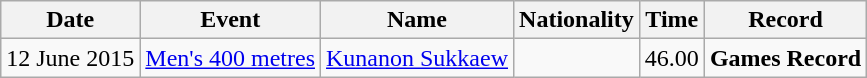<table class="wikitable" style="text-align:center;">
<tr>
<th>Date</th>
<th>Event</th>
<th>Name</th>
<th>Nationality</th>
<th>Time</th>
<th>Record</th>
</tr>
<tr>
<td>12 June 2015</td>
<td><a href='#'>Men's 400 metres</a></td>
<td align=left><a href='#'>Kunanon Sukkaew</a></td>
<td align=left></td>
<td>46.00</td>
<td align=center><strong>Games Record</strong></td>
</tr>
</table>
